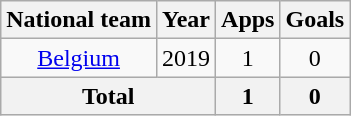<table class="wikitable" style="text-align:center">
<tr>
<th>National team</th>
<th>Year</th>
<th>Apps</th>
<th>Goals</th>
</tr>
<tr>
<td><a href='#'>Belgium</a></td>
<td>2019</td>
<td>1</td>
<td>0</td>
</tr>
<tr>
<th colspan="2">Total</th>
<th>1</th>
<th>0</th>
</tr>
</table>
